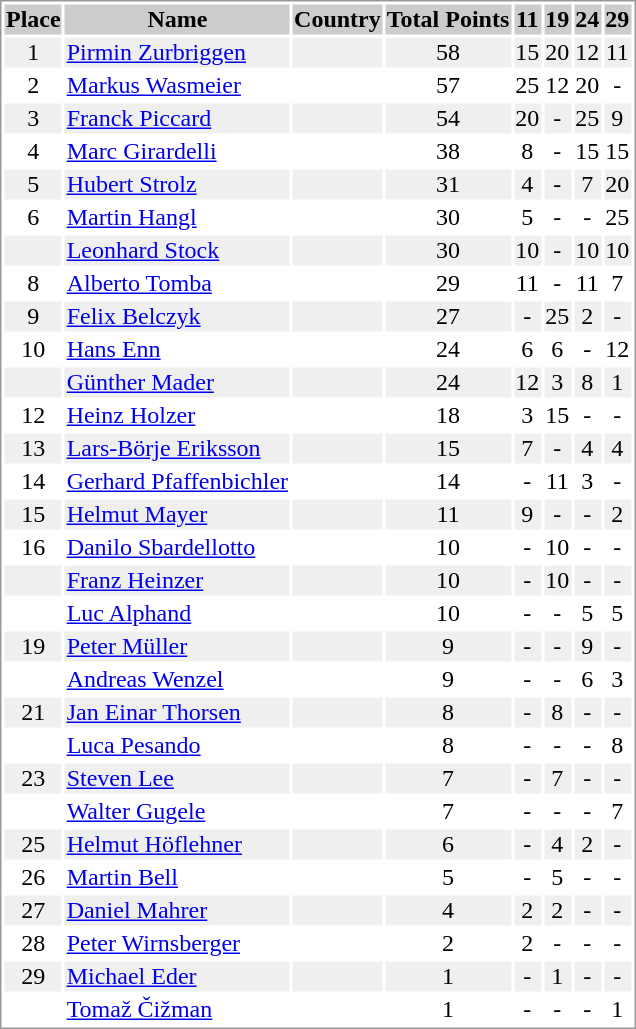<table border="0" style="border: 1px solid #999; background-color:#FFFFFF; text-align:center">
<tr align="center" bgcolor="#CCCCCC">
<th>Place</th>
<th>Name</th>
<th>Country</th>
<th>Total Points</th>
<th>11</th>
<th>19</th>
<th>24</th>
<th>29</th>
</tr>
<tr bgcolor="#EFEFEF">
<td>1</td>
<td align="left"><a href='#'>Pirmin Zurbriggen</a></td>
<td align="left"></td>
<td>58</td>
<td>15</td>
<td>20</td>
<td>12</td>
<td>11</td>
</tr>
<tr>
<td>2</td>
<td align="left"><a href='#'>Markus Wasmeier</a></td>
<td align="left"></td>
<td>57</td>
<td>25</td>
<td>12</td>
<td>20</td>
<td>-</td>
</tr>
<tr bgcolor="#EFEFEF">
<td>3</td>
<td align="left"><a href='#'>Franck Piccard</a></td>
<td align="left"></td>
<td>54</td>
<td>20</td>
<td>-</td>
<td>25</td>
<td>9</td>
</tr>
<tr>
<td>4</td>
<td align="left"><a href='#'>Marc Girardelli</a></td>
<td align="left"></td>
<td>38</td>
<td>8</td>
<td>-</td>
<td>15</td>
<td>15</td>
</tr>
<tr bgcolor="#EFEFEF">
<td>5</td>
<td align="left"><a href='#'>Hubert Strolz</a></td>
<td align="left"></td>
<td>31</td>
<td>4</td>
<td>-</td>
<td>7</td>
<td>20</td>
</tr>
<tr>
<td>6</td>
<td align="left"><a href='#'>Martin Hangl</a></td>
<td align="left"></td>
<td>30</td>
<td>5</td>
<td>-</td>
<td>-</td>
<td>25</td>
</tr>
<tr bgcolor="#EFEFEF">
<td></td>
<td align="left"><a href='#'>Leonhard Stock</a></td>
<td align="left"></td>
<td>30</td>
<td>10</td>
<td>-</td>
<td>10</td>
<td>10</td>
</tr>
<tr>
<td>8</td>
<td align="left"><a href='#'>Alberto Tomba</a></td>
<td align="left"></td>
<td>29</td>
<td>11</td>
<td>-</td>
<td>11</td>
<td>7</td>
</tr>
<tr bgcolor="#EFEFEF">
<td>9</td>
<td align="left"><a href='#'>Felix Belczyk</a></td>
<td align="left"></td>
<td>27</td>
<td>-</td>
<td>25</td>
<td>2</td>
<td>-</td>
</tr>
<tr>
<td>10</td>
<td align="left"><a href='#'>Hans Enn</a></td>
<td align="left"></td>
<td>24</td>
<td>6</td>
<td>6</td>
<td>-</td>
<td>12</td>
</tr>
<tr bgcolor="#EFEFEF">
<td></td>
<td align="left"><a href='#'>Günther Mader</a></td>
<td align="left"></td>
<td>24</td>
<td>12</td>
<td>3</td>
<td>8</td>
<td>1</td>
</tr>
<tr>
<td>12</td>
<td align="left"><a href='#'>Heinz Holzer</a></td>
<td align="left"></td>
<td>18</td>
<td>3</td>
<td>15</td>
<td>-</td>
<td>-</td>
</tr>
<tr bgcolor="#EFEFEF">
<td>13</td>
<td align="left"><a href='#'>Lars-Börje Eriksson</a></td>
<td align="left"></td>
<td>15</td>
<td>7</td>
<td>-</td>
<td>4</td>
<td>4</td>
</tr>
<tr>
<td>14</td>
<td align="left"><a href='#'>Gerhard Pfaffenbichler</a></td>
<td align="left"></td>
<td>14</td>
<td>-</td>
<td>11</td>
<td>3</td>
<td>-</td>
</tr>
<tr bgcolor="#EFEFEF">
<td>15</td>
<td align="left"><a href='#'>Helmut Mayer</a></td>
<td align="left"></td>
<td>11</td>
<td>9</td>
<td>-</td>
<td>-</td>
<td>2</td>
</tr>
<tr>
<td>16</td>
<td align="left"><a href='#'>Danilo Sbardellotto</a></td>
<td align="left"></td>
<td>10</td>
<td>-</td>
<td>10</td>
<td>-</td>
<td>-</td>
</tr>
<tr bgcolor="#EFEFEF">
<td></td>
<td align="left"><a href='#'>Franz Heinzer</a></td>
<td align="left"></td>
<td>10</td>
<td>-</td>
<td>10</td>
<td>-</td>
<td>-</td>
</tr>
<tr>
<td></td>
<td align="left"><a href='#'>Luc Alphand</a></td>
<td align="left"></td>
<td>10</td>
<td>-</td>
<td>-</td>
<td>5</td>
<td>5</td>
</tr>
<tr bgcolor="#EFEFEF">
<td>19</td>
<td align="left"><a href='#'>Peter Müller</a></td>
<td align="left"></td>
<td>9</td>
<td>-</td>
<td>-</td>
<td>9</td>
<td>-</td>
</tr>
<tr>
<td></td>
<td align="left"><a href='#'>Andreas Wenzel</a></td>
<td align="left"></td>
<td>9</td>
<td>-</td>
<td>-</td>
<td>6</td>
<td>3</td>
</tr>
<tr bgcolor="#EFEFEF">
<td>21</td>
<td align="left"><a href='#'>Jan Einar Thorsen</a></td>
<td align="left"></td>
<td>8</td>
<td>-</td>
<td>8</td>
<td>-</td>
<td>-</td>
</tr>
<tr>
<td></td>
<td align="left"><a href='#'>Luca Pesando</a></td>
<td align="left"></td>
<td>8</td>
<td>-</td>
<td>-</td>
<td>-</td>
<td>8</td>
</tr>
<tr bgcolor="#EFEFEF">
<td>23</td>
<td align="left"><a href='#'>Steven Lee</a></td>
<td align="left"></td>
<td>7</td>
<td>-</td>
<td>7</td>
<td>-</td>
<td>-</td>
</tr>
<tr>
<td></td>
<td align="left"><a href='#'>Walter Gugele</a></td>
<td align="left"></td>
<td>7</td>
<td>-</td>
<td>-</td>
<td>-</td>
<td>7</td>
</tr>
<tr bgcolor="#EFEFEF">
<td>25</td>
<td align="left"><a href='#'>Helmut Höflehner</a></td>
<td align="left"></td>
<td>6</td>
<td>-</td>
<td>4</td>
<td>2</td>
<td>-</td>
</tr>
<tr>
<td>26</td>
<td align="left"><a href='#'>Martin Bell</a></td>
<td align="left"></td>
<td>5</td>
<td>-</td>
<td>5</td>
<td>-</td>
<td>-</td>
</tr>
<tr bgcolor="#EFEFEF">
<td>27</td>
<td align="left"><a href='#'>Daniel Mahrer</a></td>
<td align="left"></td>
<td>4</td>
<td>2</td>
<td>2</td>
<td>-</td>
<td>-</td>
</tr>
<tr>
<td>28</td>
<td align="left"><a href='#'>Peter Wirnsberger</a></td>
<td align="left"></td>
<td>2</td>
<td>2</td>
<td>-</td>
<td>-</td>
<td>-</td>
</tr>
<tr bgcolor="#EFEFEF">
<td>29</td>
<td align="left"><a href='#'>Michael Eder</a></td>
<td align="left"></td>
<td>1</td>
<td>-</td>
<td>1</td>
<td>-</td>
<td>-</td>
</tr>
<tr>
<td></td>
<td align="left"><a href='#'>Tomaž Čižman</a></td>
<td align="left"></td>
<td>1</td>
<td>-</td>
<td>-</td>
<td>-</td>
<td>1</td>
</tr>
</table>
